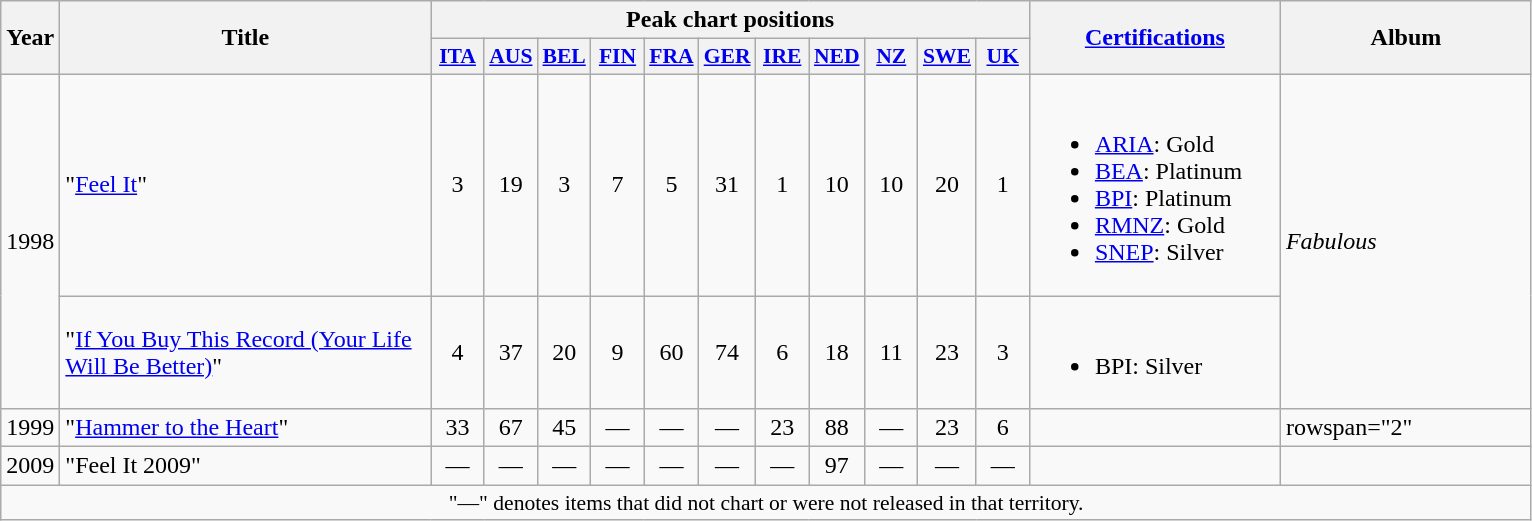<table class="wikitable">
<tr>
<th rowspan="2" style="width:2em;">Year</th>
<th rowspan="2" style="width:15em;">Title</th>
<th colspan="11">Peak chart positions</th>
<th rowspan="2" style="width:10em;"><a href='#'>Certifications</a></th>
<th rowspan="2" style="width:10em;">Album</th>
</tr>
<tr>
<th style="width:2em;font-size:90%;"><a href='#'>ITA</a><br></th>
<th style="width:2em;font-size:90%;"><a href='#'>AUS</a><br></th>
<th style="width:2em;font-size:90%;"><a href='#'>BEL</a><br></th>
<th style="width:2em;font-size:90%;"><a href='#'>FIN</a><br></th>
<th style="width:2em;font-size:90%;"><a href='#'>FRA</a><br></th>
<th style="width:2em;font-size:90%;"><a href='#'>GER</a><br></th>
<th style="width:2em;font-size:90%;"><a href='#'>IRE</a><br></th>
<th style="width:2em;font-size:90%;"><a href='#'>NED</a><br></th>
<th style="width:2em;font-size:90%;"><a href='#'>NZ</a><br></th>
<th style="width:2em;font-size:90%;"><a href='#'>SWE</a><br></th>
<th style="width:2em;font-size:90%;"><a href='#'>UK</a><br></th>
</tr>
<tr>
<td rowspan="2" align="center">1998</td>
<td>"<a href='#'>Feel It</a>"</td>
<td align="center">3</td>
<td align="center">19</td>
<td align="center">3</td>
<td align="center">7</td>
<td align="center">5</td>
<td align="center">31</td>
<td align="center">1</td>
<td align="center">10</td>
<td align="center">10</td>
<td align="center">20</td>
<td align="center">1</td>
<td><br><ul><li><a href='#'>ARIA</a>: Gold</li><li><a href='#'>BEA</a>: Platinum</li><li><a href='#'>BPI</a>: Platinum</li><li><a href='#'>RMNZ</a>: Gold</li><li><a href='#'>SNEP</a>: Silver</li></ul></td>
<td align="left" rowspan="2"><em>Fabulous</em></td>
</tr>
<tr>
<td>"<a href='#'>If You Buy This Record (Your Life Will Be Better)</a>"</td>
<td align="center">4</td>
<td align="center">37</td>
<td align="center">20</td>
<td align="center">9</td>
<td align="center">60</td>
<td align="center">74</td>
<td align="center">6</td>
<td align="center">18</td>
<td align="center">11</td>
<td align="center">23</td>
<td align="center">3</td>
<td><br><ul><li>BPI: Silver</li></ul></td>
</tr>
<tr>
<td align="center">1999</td>
<td>"<a href='#'>Hammer to the Heart</a>"</td>
<td align="center">33</td>
<td align="center">67</td>
<td align="center">45</td>
<td align="center">—</td>
<td align="center">—</td>
<td align="center">—</td>
<td align="center">23</td>
<td align="center">88</td>
<td align="center">—</td>
<td align="center">23</td>
<td align="center">6</td>
<td></td>
<td>rowspan="2" </td>
</tr>
<tr>
<td align="center">2009</td>
<td>"Feel It 2009"</td>
<td align="center">—</td>
<td align="center">—</td>
<td align="center">—</td>
<td align="center">—</td>
<td align="center">—</td>
<td align="center">—</td>
<td align="center">—</td>
<td align="center">97</td>
<td align="center">—</td>
<td align="center">—</td>
<td align="center">—</td>
<td></td>
</tr>
<tr>
<td align="center" colspan="15" style="font-size:90%">"—" denotes items that did not chart or were not released in that territory.</td>
</tr>
</table>
